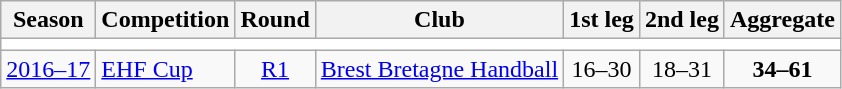<table class="wikitable">
<tr>
<th>Season</th>
<th>Competition</th>
<th>Round</th>
<th>Club</th>
<th>1st leg</th>
<th>2nd leg</th>
<th>Aggregate</th>
</tr>
<tr>
<td colspan="7" bgcolor=white></td>
</tr>
<tr>
<td><a href='#'>2016–17</a></td>
<td><a href='#'>EHF Cup</a></td>
<td style="text-align:center;"><a href='#'>R1</a></td>
<td> <a href='#'>Brest Bretagne Handball</a></td>
<td style="text-align:center;">16–30</td>
<td style="text-align:center;">18–31</td>
<td style="text-align:center;"><strong>34–61</strong></td>
</tr>
</table>
